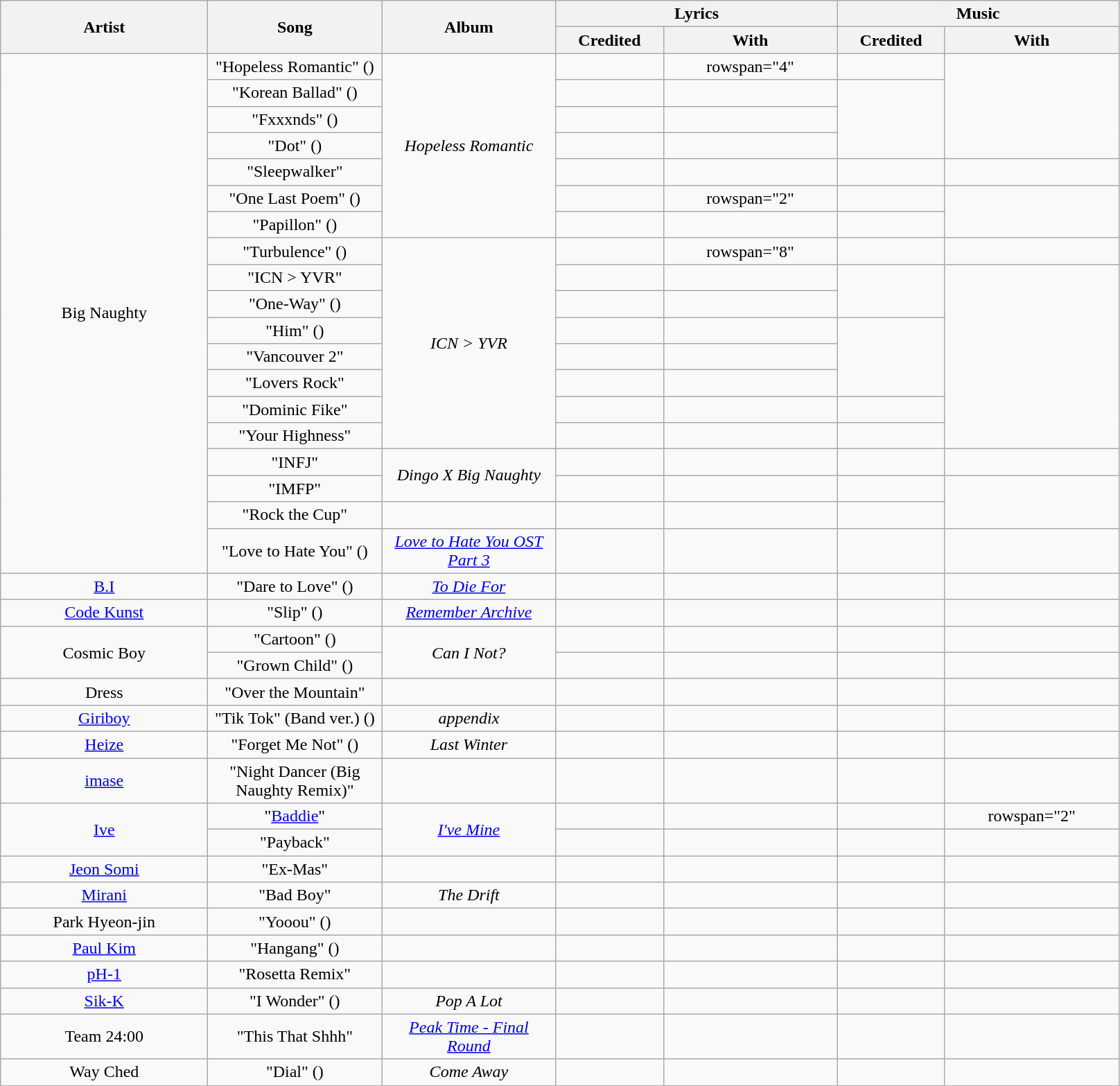<table class="wikitable" style="text-align:center;">
<tr>
<th rowspan="2" style="width:12em;">Artist</th>
<th rowspan="2" style="width:10em;">Song</th>
<th rowspan="2" style="width:10em;">Album</th>
<th colspan="2" style="width:16em;">Lyrics</th>
<th colspan="2" style="width:16em;">Music</th>
</tr>
<tr>
<th style="width:6em;">Credited</th>
<th style="width:10em;">With</th>
<th style="width:6em;">Credited</th>
<th style="width:10em;">With</th>
</tr>
<tr>
<td rowspan="19">Big Naughty</td>
<td>"Hopeless Romantic" ()<br></td>
<td rowspan="7"><em>Hopeless Romantic</em></td>
<td></td>
<td>rowspan="4" </td>
<td></td>
<td rowspan="4"></td>
</tr>
<tr>
<td>"Korean Ballad" ()</td>
<td></td>
<td></td>
</tr>
<tr>
<td>"Fxxxnds" () <br></td>
<td></td>
<td></td>
</tr>
<tr>
<td>"Dot" ()</td>
<td></td>
<td></td>
</tr>
<tr>
<td>"Sleepwalker"<br></td>
<td></td>
<td></td>
<td></td>
<td></td>
</tr>
<tr>
<td>"One Last Poem" ()</td>
<td></td>
<td>rowspan="2" </td>
<td></td>
<td rowspan="2"></td>
</tr>
<tr>
<td>"Papillon" ()</td>
<td></td>
<td></td>
</tr>
<tr>
<td>"Turbulence" ()</td>
<td rowspan="8"><em>ICN > YVR</em></td>
<td></td>
<td>rowspan="8" </td>
<td></td>
<td></td>
</tr>
<tr>
<td>"ICN > YVR"</td>
<td></td>
<td></td>
<td rowspan="2"></td>
</tr>
<tr>
<td>"One-Way" ()</td>
<td></td>
<td></td>
</tr>
<tr>
<td>"Him" ()</td>
<td></td>
<td></td>
<td rowspan="3"></td>
</tr>
<tr>
<td>"Vancouver 2"</td>
<td></td>
<td></td>
</tr>
<tr>
<td>"Lovers Rock"</td>
<td></td>
<td></td>
</tr>
<tr>
<td>"Dominic Fike"</td>
<td></td>
<td></td>
<td></td>
</tr>
<tr>
<td>"Your Highness"</td>
<td></td>
<td></td>
<td></td>
</tr>
<tr>
<td>"INFJ"<br></td>
<td rowspan="2"><em>Dingo X Big Naughty</em></td>
<td></td>
<td></td>
<td></td>
<td></td>
</tr>
<tr>
<td>"IMFP"</td>
<td></td>
<td></td>
<td></td>
<td rowspan="2"></td>
</tr>
<tr>
<td>"Rock the Cup"</td>
<td></td>
<td></td>
<td></td>
<td></td>
</tr>
<tr>
<td>"Love to Hate You" ()</td>
<td><em><a href='#'>Love to Hate You OST Part 3</a></em></td>
<td></td>
<td></td>
<td></td>
<td></td>
</tr>
<tr>
<td><a href='#'>B.I</a></td>
<td>"Dare to Love" ()<br></td>
<td><em><a href='#'>To Die For</a></em></td>
<td></td>
<td></td>
<td></td>
<td></td>
</tr>
<tr>
<td><a href='#'>Code Kunst</a></td>
<td>"Slip" ()<br></td>
<td><em><a href='#'>Remember Archive</a></em></td>
<td></td>
<td></td>
<td></td>
<td></td>
</tr>
<tr>
<td rowspan="2">Cosmic Boy</td>
<td>"Cartoon" ()<br></td>
<td rowspan="2"><em>Can I Not?</em></td>
<td></td>
<td></td>
<td></td>
<td></td>
</tr>
<tr>
<td>"Grown Child" ()<br></td>
<td></td>
<td></td>
<td></td>
<td></td>
</tr>
<tr>
<td>Dress</td>
<td>"Over the Mountain"<br></td>
<td></td>
<td></td>
<td></td>
<td></td>
<td></td>
</tr>
<tr>
<td><a href='#'>Giriboy</a></td>
<td>"Tik Tok" (Band ver.) ()<br></td>
<td><em>appendix</em></td>
<td></td>
<td></td>
<td></td>
<td></td>
</tr>
<tr>
<td><a href='#'>Heize</a></td>
<td>"Forget Me Not" ()</td>
<td><em>Last Winter</em></td>
<td></td>
<td></td>
<td></td>
<td></td>
</tr>
<tr>
<td><a href='#'>imase</a></td>
<td>"Night Dancer (Big Naughty Remix)"</td>
<td></td>
<td></td>
<td></td>
<td></td>
<td></td>
</tr>
<tr>
<td rowspan="2"><a href='#'>Ive</a></td>
<td>"<a href='#'>Baddie</a>"</td>
<td rowspan="2"><em><a href='#'>I've Mine</a></em></td>
<td></td>
<td></td>
<td></td>
<td>rowspan="2" </td>
</tr>
<tr>
<td>"Payback"</td>
<td></td>
<td></td>
<td></td>
</tr>
<tr>
<td><a href='#'>Jeon Somi</a><br></td>
<td>"Ex-Mas"</td>
<td></td>
<td></td>
<td></td>
<td></td>
<td></td>
</tr>
<tr>
<td><a href='#'>Mirani</a></td>
<td>"Bad Boy"<br></td>
<td><em>The Drift</em></td>
<td></td>
<td></td>
<td></td>
<td></td>
</tr>
<tr>
<td>Park Hyeon-jin</td>
<td>"Yooou" ()<br></td>
<td></td>
<td></td>
<td></td>
<td></td>
<td></td>
</tr>
<tr>
<td><a href='#'>Paul Kim</a></td>
<td>"Hangang" ()<br></td>
<td></td>
<td></td>
<td></td>
<td></td>
<td></td>
</tr>
<tr>
<td><a href='#'>pH-1</a></td>
<td>"Rosetta Remix"<br></td>
<td></td>
<td></td>
<td></td>
<td></td>
<td></td>
</tr>
<tr>
<td><a href='#'>Sik-K</a></td>
<td>"I Wonder" ()</td>
<td><em>Pop A Lot</em></td>
<td></td>
<td></td>
<td></td>
<td></td>
</tr>
<tr>
<td>Team 24:00</td>
<td>"This That Shhh"</td>
<td><em><a href='#'>Peak Time - Final Round</a></em></td>
<td></td>
<td></td>
<td></td>
<td></td>
</tr>
<tr>
<td>Way Ched</td>
<td>"Dial" ()<br></td>
<td><em>Come Away</em></td>
<td></td>
<td></td>
<td></td>
<td></td>
</tr>
</table>
